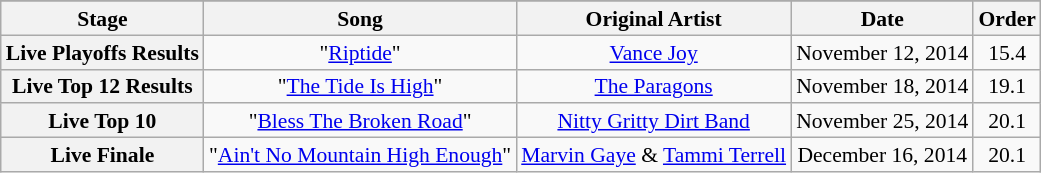<table class="wikitable" style="text-align:center; font-size:90%; line-height:16px;">
<tr>
</tr>
<tr>
<th scope="col">Stage</th>
<th scope="col">Song</th>
<th scope="col">Original Artist</th>
<th scope="col">Date</th>
<th scope="col">Order</th>
</tr>
<tr>
<th scope="row">Live Playoffs Results</th>
<td>"<a href='#'>Riptide</a>" </td>
<td><a href='#'>Vance Joy</a></td>
<td>November 12, 2014</td>
<td>15.4</td>
</tr>
<tr>
<th scope="row">Live Top 12 Results</th>
<td>"<a href='#'>The Tide Is High</a>" </td>
<td><a href='#'>The Paragons</a></td>
<td>November 18, 2014</td>
<td>19.1</td>
</tr>
<tr>
<th scope="row">Live Top 10</th>
<td>"<a href='#'>Bless The Broken Road</a>" </td>
<td><a href='#'>Nitty Gritty Dirt Band</a></td>
<td>November 25, 2014</td>
<td>20.1</td>
</tr>
<tr>
<th scope="row">Live Finale</th>
<td>"<a href='#'>Ain't No Mountain High Enough</a>" </td>
<td><a href='#'>Marvin Gaye</a> & <a href='#'>Tammi Terrell</a></td>
<td>December 16, 2014</td>
<td>20.1</td>
</tr>
</table>
